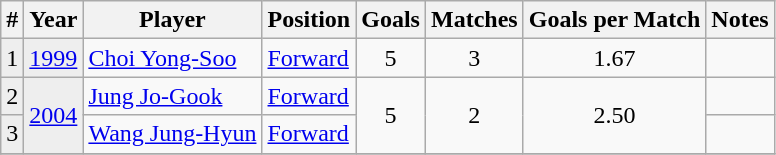<table class="wikitable">
<tr>
<th>#</th>
<th>Year</th>
<th>Player</th>
<th>Position</th>
<th>Goals</th>
<th>Matches</th>
<th>Goals per Match</th>
<th>Notes</th>
</tr>
<tr>
<td style="background:#eeeeee">1</td>
<td style="background:#eeeeee"><a href='#'>1999</a></td>
<td> <a href='#'>Choi Yong-Soo</a></td>
<td><a href='#'>Forward</a></td>
<td style="text-align: center;">5</td>
<td style="text-align: center;">3</td>
<td style="text-align: center;">1.67</td>
<td></td>
</tr>
<tr>
<td style="background:#eeeeee">2</td>
<td style="background:#eeeeee" rowspan="2"><a href='#'>2004</a></td>
<td> <a href='#'>Jung Jo-Gook</a></td>
<td><a href='#'>Forward</a></td>
<td rowspan="2" style="text-align: center;">5</td>
<td rowspan="2" style="text-align: center;">2</td>
<td rowspan="2" style="text-align: center;">2.50</td>
<td></td>
</tr>
<tr>
<td style="background:#eeeeee">3</td>
<td> <a href='#'>Wang Jung-Hyun</a></td>
<td><a href='#'>Forward</a></td>
<td></td>
</tr>
<tr>
</tr>
</table>
